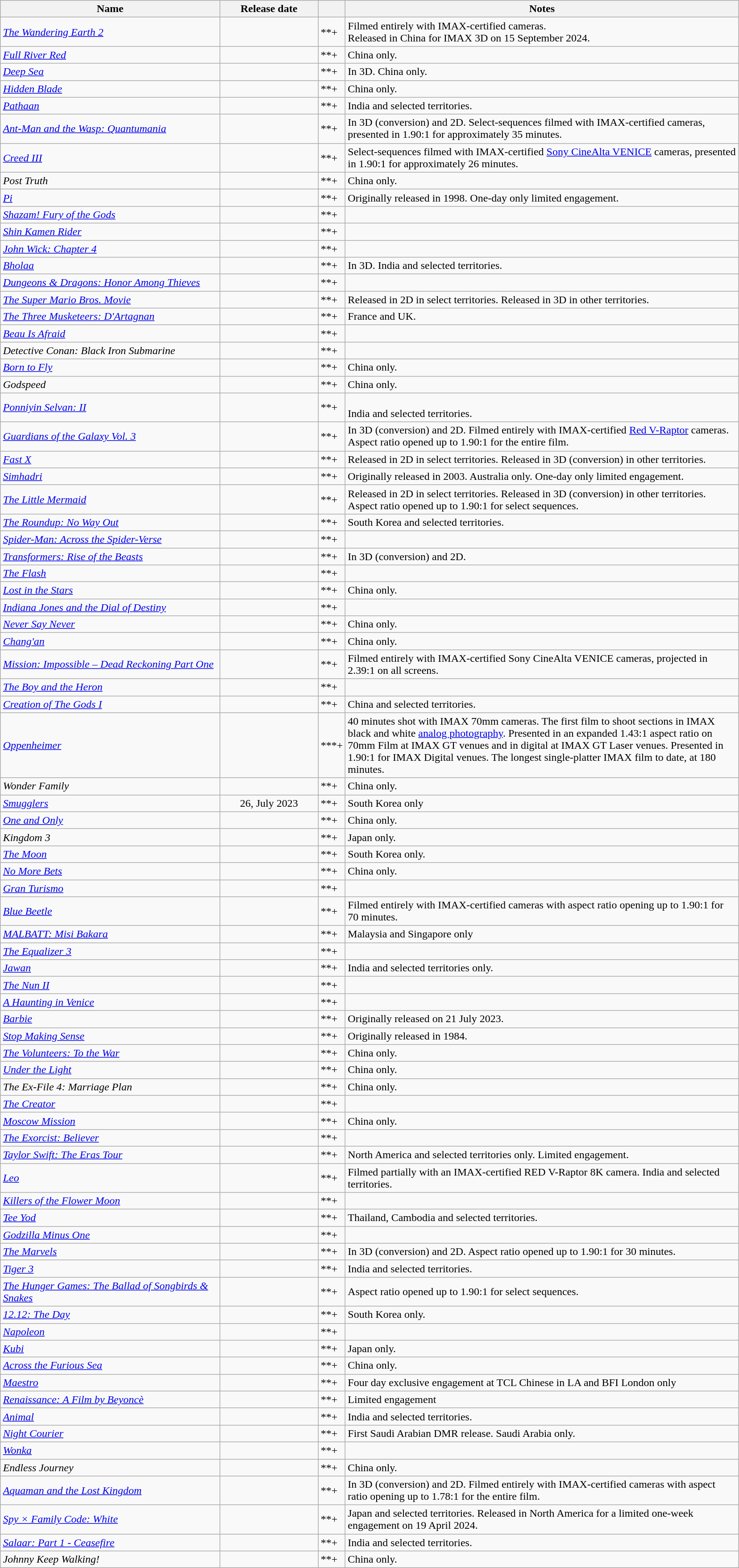<table class="wikitable sortable collapsible" style="margin:auto;">
<tr>
<th scope="col" style="width:320px;">Name</th>
<th scope="col" style="width:140px;">Release date</th>
<th scope="col" class="unsortable" style="width:20px;"></th>
<th scope="col" class="unsortable" style="width:580px;">Notes</th>
</tr>
<tr>
<td><em><a href='#'>The Wandering Earth 2</a></em></td>
<td align=center></td>
<td>**+</td>
<td>Filmed entirely with IMAX-certified cameras.<br>Released in China for IMAX 3D on 15 September 2024.</td>
</tr>
<tr>
<td><em><a href='#'>Full River Red</a></em></td>
<td align=center></td>
<td>**+</td>
<td>China only.</td>
</tr>
<tr>
<td><em><a href='#'>Deep Sea</a></em></td>
<td align=center></td>
<td>**+</td>
<td>In 3D. China only.</td>
</tr>
<tr>
<td><em><a href='#'>Hidden Blade</a></em></td>
<td align=center></td>
<td>**+</td>
<td>China only.</td>
</tr>
<tr>
<td><em><a href='#'>Pathaan</a></em></td>
<td align=center><br></td>
<td>**+</td>
<td>India and selected territories.</td>
</tr>
<tr>
<td><em><a href='#'>Ant-Man and the Wasp: Quantumania</a></em></td>
<td align=center></td>
<td>**+</td>
<td>In 3D (conversion) and 2D. Select-sequences filmed with IMAX-certified cameras, presented in 1.90:1 for approximately 35 minutes.</td>
</tr>
<tr>
<td><em><a href='#'>Creed III</a></em></td>
<td align=center></td>
<td>**+</td>
<td>Select-sequences filmed with IMAX-certified <a href='#'>Sony CineAlta VENICE</a> cameras, presented in 1.90:1 for approximately 26 minutes.</td>
</tr>
<tr>
<td><em>Post Truth</em></td>
<td align=center></td>
<td>**+</td>
<td>China only.</td>
</tr>
<tr>
<td><em><a href='#'>Pi</a></em></td>
<td align=center></td>
<td>**+</td>
<td>Originally released in 1998. One-day only limited engagement.</td>
</tr>
<tr>
<td><em><a href='#'>Shazam! Fury of the Gods</a></em></td>
<td align=center></td>
<td>**+</td>
<td></td>
</tr>
<tr>
<td><em><a href='#'>Shin Kamen Rider</a></em></td>
<td align=center></td>
<td>**+</td>
<td></td>
</tr>
<tr>
<td><em><a href='#'>John Wick: Chapter 4</a></em></td>
<td align=center></td>
<td>**+</td>
<td></td>
</tr>
<tr>
<td><em><a href='#'>Bholaa</a></em></td>
<td align=center></td>
<td>**+</td>
<td>In 3D. India and selected territories.</td>
</tr>
<tr>
<td><em><a href='#'>Dungeons & Dragons: Honor Among Thieves</a></em></td>
<td align=center></td>
<td>**+</td>
<td></td>
</tr>
<tr>
<td><em><a href='#'>The Super Mario Bros. Movie</a></em></td>
<td align=center></td>
<td>**+</td>
<td>Released in 2D in select territories. Released in 3D in other territories.</td>
</tr>
<tr>
<td><em><a href='#'>The Three Musketeers: D'Artagnan</a></em></td>
<td align=center></td>
<td>**+</td>
<td>France and UK.</td>
</tr>
<tr>
<td><em><a href='#'>Beau Is Afraid</a></em></td>
<td align=center></td>
<td>**+</td>
<td></td>
</tr>
<tr>
<td><em>Detective Conan: Black Iron Submarine</em></td>
<td align=center></td>
<td>**+</td>
<td></td>
</tr>
<tr>
<td><em><a href='#'>Born to Fly</a></em></td>
<td align=center></td>
<td>**+</td>
<td>China only.</td>
</tr>
<tr>
<td><em>Godspeed</em></td>
<td align=center></td>
<td>**+</td>
<td>China only.</td>
</tr>
<tr>
<td><em><a href='#'>Ponniyin Selvan: II</a></em></td>
<td align=center></td>
<td>**+</td>
<td><br>India and selected territories.</td>
</tr>
<tr>
<td><em><a href='#'>Guardians of the Galaxy Vol. 3</a></em></td>
<td align=center></td>
<td>**+</td>
<td>In 3D (conversion) and 2D. Filmed entirely with IMAX-certified <a href='#'>Red V-Raptor</a> cameras. Aspect ratio opened up to 1.90:1 for the entire film.</td>
</tr>
<tr>
<td><em><a href='#'>Fast X</a></em></td>
<td align=center></td>
<td>**+</td>
<td>Released in 2D in select territories. Released in 3D (conversion) in other territories.</td>
</tr>
<tr>
<td><em><a href='#'>Simhadri</a></em></td>
<td align=center></td>
<td>**+</td>
<td>Originally released in 2003. Australia only. One-day only limited engagement.</td>
</tr>
<tr>
<td><em><a href='#'>The Little Mermaid</a></em></td>
<td align=center></td>
<td>**+</td>
<td>Released in 2D in select territories. Released in 3D (conversion) in other territories. Aspect ratio opened up to 1.90:1 for select sequences.</td>
</tr>
<tr>
<td><em><a href='#'>The Roundup: No Way Out</a></em></td>
<td align=center></td>
<td>**+</td>
<td>South Korea and selected territories.</td>
</tr>
<tr>
<td><em><a href='#'>Spider-Man: Across the Spider-Verse</a></em></td>
<td align=center></td>
<td>**+</td>
<td></td>
</tr>
<tr>
<td><em><a href='#'>Transformers: Rise of the Beasts</a></em></td>
<td align=center></td>
<td>**+</td>
<td>In 3D (conversion) and 2D.</td>
</tr>
<tr>
<td><em><a href='#'>The Flash</a></em></td>
<td align=center></td>
<td>**+</td>
<td></td>
</tr>
<tr>
<td><em><a href='#'>Lost in the Stars</a></em></td>
<td align=center></td>
<td>**+</td>
<td>China only.</td>
</tr>
<tr>
<td><em><a href='#'>Indiana Jones and the Dial of Destiny</a></em></td>
<td align=center></td>
<td>**+</td>
<td></td>
</tr>
<tr>
<td><em><a href='#'>Never Say Never</a></em></td>
<td align=center></td>
<td>**+</td>
<td>China only.</td>
</tr>
<tr>
<td><em><a href='#'>Chang'an</a></em></td>
<td align=center></td>
<td>**+</td>
<td>China only.</td>
</tr>
<tr>
<td><em><a href='#'>Mission: Impossible – Dead Reckoning Part One</a></em></td>
<td align=center></td>
<td>**+</td>
<td>Filmed entirely with IMAX-certified Sony CineAlta VENICE cameras, projected in 2.39:1 on all screens.</td>
</tr>
<tr>
<td><em><a href='#'>The Boy and the Heron</a></em></td>
<td align=center></td>
<td>**+</td>
<td></td>
</tr>
<tr>
<td><em><a href='#'>Creation of The Gods I</a></em></td>
<td align=center></td>
<td>**+</td>
<td>China and selected territories.</td>
</tr>
<tr>
<td><em><a href='#'>Oppenheimer</a></em></td>
<td align=center></td>
<td>***+</td>
<td>40 minutes shot with IMAX 70mm cameras. The first film to shoot sections in IMAX black and white <a href='#'>analog photography</a>. Presented in an expanded 1.43:1 aspect ratio on 70mm Film at IMAX GT venues and in digital at IMAX GT Laser venues. Presented in 1.90:1 for IMAX Digital venues. The longest single-platter IMAX film to date, at 180 minutes.</td>
</tr>
<tr>
<td><em>Wonder Family</em></td>
<td align=center></td>
<td>**+</td>
<td>China only.</td>
</tr>
<tr>
<td><em><a href='#'>Smugglers</a></em></td>
<td align=center>26, July 2023</td>
<td>**+</td>
<td>South Korea only</td>
</tr>
<tr>
<td><em><a href='#'>One and Only</a></em></td>
<td align=center></td>
<td>**+</td>
<td>China only.</td>
</tr>
<tr>
<td><em>Kingdom 3</em></td>
<td align=center></td>
<td>**+</td>
<td>Japan only.</td>
</tr>
<tr>
<td><em><a href='#'>The Moon</a></em></td>
<td align=center></td>
<td>**+</td>
<td>South Korea only.</td>
</tr>
<tr>
<td><em><a href='#'>No More Bets</a></em></td>
<td align=center></td>
<td>**+</td>
<td>China only.</td>
</tr>
<tr>
<td><em><a href='#'>Gran Turismo</a></em></td>
<td align=center></td>
<td>**+</td>
<td></td>
</tr>
<tr>
<td><em><a href='#'>Blue Beetle</a></em></td>
<td align=center></td>
<td>**+</td>
<td>Filmed entirely with IMAX-certified cameras with aspect ratio opening up to 1.90:1 for 70 minutes.</td>
</tr>
<tr>
<td><em><a href='#'>MALBATT: Misi Bakara</a></em></td>
<td align=center></td>
<td>**+</td>
<td>Malaysia and Singapore only</td>
</tr>
<tr>
<td><em><a href='#'>The Equalizer 3</a></em></td>
<td align=center></td>
<td>**+</td>
<td></td>
</tr>
<tr>
<td><em><a href='#'>Jawan</a></em></td>
<td align=center></td>
<td>**+</td>
<td>India and selected territories only.</td>
</tr>
<tr>
<td><em><a href='#'>The Nun II</a></em></td>
<td align=center></td>
<td>**+</td>
<td></td>
</tr>
<tr>
<td><em><a href='#'>A Haunting in Venice</a></em></td>
<td align=center></td>
<td>**+</td>
<td></td>
</tr>
<tr>
<td><em><a href='#'>Barbie</a></em></td>
<td align=center></td>
<td>**+</td>
<td>Originally released on 21 July 2023.</td>
</tr>
<tr>
<td><em><a href='#'>Stop Making Sense</a></em></td>
<td align=center></td>
<td>**+</td>
<td>Originally released in 1984.</td>
</tr>
<tr>
<td><em><a href='#'>The Volunteers: To the War</a></em></td>
<td align=center></td>
<td>**+</td>
<td>China only.</td>
</tr>
<tr>
<td><em><a href='#'>Under the Light</a></em></td>
<td align=center></td>
<td>**+</td>
<td>China only.</td>
</tr>
<tr>
<td><em>The Ex-File 4: Marriage Plan</em></td>
<td align=center></td>
<td>**+</td>
<td>China only.</td>
</tr>
<tr>
<td><em><a href='#'>The Creator</a></em></td>
<td align=center></td>
<td>**+</td>
<td></td>
</tr>
<tr>
<td><em><a href='#'>Moscow Mission</a></em></td>
<td align=center></td>
<td>**+</td>
<td>China only.</td>
</tr>
<tr>
<td><em><a href='#'>The Exorcist: Believer</a></em></td>
<td align=center></td>
<td>**+</td>
<td></td>
</tr>
<tr>
<td><em><a href='#'>Taylor Swift: The Eras Tour</a></em></td>
<td align=center></td>
<td>**+</td>
<td>North America and selected territories only. Limited engagement.</td>
</tr>
<tr>
<td><em><a href='#'>Leo</a></em></td>
<td align=center></td>
<td>**+</td>
<td>Filmed partially with an IMAX-certified RED V-Raptor 8K camera. India and selected territories.</td>
</tr>
<tr>
<td><em><a href='#'>Killers of the Flower Moon</a></em></td>
<td align=center></td>
<td>**+</td>
<td></td>
</tr>
<tr>
<td><em><a href='#'>Tee Yod</a></em></td>
<td align=center></td>
<td>**+</td>
<td>Thailand, Cambodia and selected territories.</td>
</tr>
<tr>
<td><em><a href='#'>Godzilla Minus One</a></em></td>
<td align=center></td>
<td>**+</td>
<td></td>
</tr>
<tr>
<td><em><a href='#'>The Marvels</a></em></td>
<td align=center></td>
<td>**+</td>
<td>In 3D (conversion) and 2D. Aspect ratio opened up to 1.90:1 for 30 minutes.</td>
</tr>
<tr>
<td><em><a href='#'>Tiger 3</a></em></td>
<td align=center></td>
<td>**+</td>
<td>India and selected territories.</td>
</tr>
<tr>
<td><em><a href='#'>The Hunger Games: The Ballad of Songbirds & Snakes</a></em></td>
<td align=center></td>
<td>**+</td>
<td>Aspect ratio opened up to 1.90:1 for select sequences.</td>
</tr>
<tr>
<td><em><a href='#'>12.12: The Day</a></em></td>
<td align=center></td>
<td>**+</td>
<td>South Korea only.</td>
</tr>
<tr>
<td><em><a href='#'>Napoleon</a></em></td>
<td align=center></td>
<td>**+</td>
<td></td>
</tr>
<tr>
<td><em><a href='#'>Kubi</a></em></td>
<td align=center></td>
<td>**+</td>
<td>Japan only.</td>
</tr>
<tr>
<td><em><a href='#'>Across the Furious Sea</a></em></td>
<td align=center></td>
<td>**+</td>
<td>China only.</td>
</tr>
<tr>
<td><em><a href='#'>Maestro</a></em></td>
<td align=center></td>
<td>**+</td>
<td>Four day exclusive engagement at TCL Chinese in LA and BFI London only</td>
</tr>
<tr>
<td><em><a href='#'>Renaissance: A Film by Beyoncè</a></em></td>
<td align=center></td>
<td>**+</td>
<td>Limited engagement</td>
</tr>
<tr>
<td><em><a href='#'>Animal</a></em></td>
<td align=center></td>
<td>**+</td>
<td>India and selected territories.</td>
</tr>
<tr>
<td><em><a href='#'>Night Courier</a></em></td>
<td align=center></td>
<td>**+</td>
<td>First Saudi Arabian DMR release. Saudi Arabia only.</td>
</tr>
<tr>
<td><em><a href='#'>Wonka</a></em></td>
<td align=center></td>
<td>**+</td>
<td></td>
</tr>
<tr>
<td><em>Endless Journey</em></td>
<td align=center></td>
<td>**+</td>
<td>China only.</td>
</tr>
<tr>
<td><em><a href='#'>Aquaman and the Lost Kingdom</a></em></td>
<td align=center></td>
<td>**+</td>
<td>In 3D (conversion) and 2D. Filmed entirely with IMAX-certified cameras with aspect ratio opening up to 1.78:1 for the entire film.</td>
</tr>
<tr>
<td><em><a href='#'>Spy × Family Code: White</a></em></td>
<td align=center></td>
<td>**+</td>
<td>Japan and selected territories. Released in North America for a limited one-week engagement on 19 April 2024.</td>
</tr>
<tr>
<td><em><a href='#'>Salaar: Part 1 - Ceasefire</a></em></td>
<td align=center></td>
<td>**+</td>
<td>India and selected territories.</td>
</tr>
<tr>
<td><em>Johnny Keep Walking!</em></td>
<td align=center></td>
<td>**+</td>
<td>China only.</td>
</tr>
</table>
